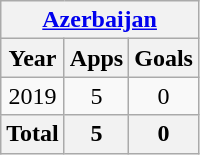<table class="wikitable" style="text-align:center">
<tr>
<th colspan=3><a href='#'>Azerbaijan</a></th>
</tr>
<tr>
<th>Year</th>
<th>Apps</th>
<th>Goals</th>
</tr>
<tr>
<td>2019</td>
<td>5</td>
<td>0</td>
</tr>
<tr>
<th>Total</th>
<th>5</th>
<th>0</th>
</tr>
</table>
